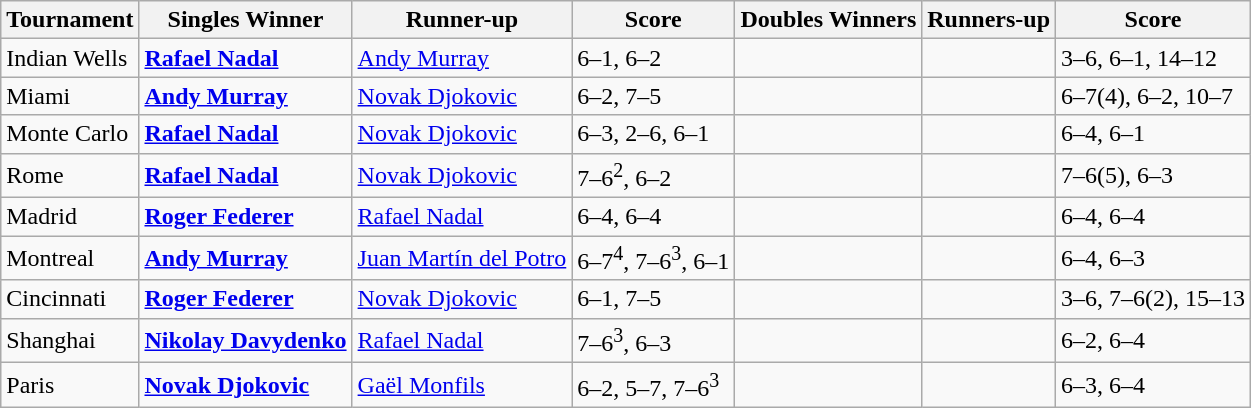<table class="wikitable">
<tr>
<th scope="col">Tournament</th>
<th scope="col">Singles Winner</th>
<th scope="col">Runner-up</th>
<th scope="col">Score</th>
<th scope="col">Doubles Winners</th>
<th scope="col">Runners-up</th>
<th scope="col">Score</th>
</tr>
<tr>
<td>Indian Wells</td>
<td> <strong><a href='#'>Rafael Nadal</a></strong></td>
<td> <a href='#'>Andy Murray</a></td>
<td>6–1, 6–2</td>
<td></td>
<td></td>
<td>3–6, 6–1, 14–12</td>
</tr>
<tr>
<td>Miami</td>
<td> <strong><a href='#'>Andy Murray</a></strong></td>
<td> <a href='#'>Novak Djokovic</a></td>
<td>6–2, 7–5</td>
<td></td>
<td></td>
<td>6–7(4), 6–2, 10–7</td>
</tr>
<tr>
<td>Monte Carlo</td>
<td> <strong><a href='#'>Rafael Nadal</a></strong></td>
<td> <a href='#'>Novak Djokovic</a></td>
<td>6–3, 2–6, 6–1</td>
<td></td>
<td></td>
<td>6–4, 6–1</td>
</tr>
<tr>
<td>Rome</td>
<td> <strong><a href='#'>Rafael Nadal</a></strong></td>
<td> <a href='#'>Novak Djokovic</a></td>
<td>7–6<sup>2</sup>, 6–2</td>
<td></td>
<td></td>
<td>7–6(5), 6–3</td>
</tr>
<tr>
<td>Madrid</td>
<td> <strong><a href='#'>Roger Federer</a></strong></td>
<td> <a href='#'>Rafael Nadal</a></td>
<td>6–4, 6–4</td>
<td></td>
<td></td>
<td>6–4, 6–4</td>
</tr>
<tr>
<td>Montreal</td>
<td> <strong><a href='#'>Andy Murray</a></strong></td>
<td> <a href='#'>Juan Martín del Potro</a></td>
<td>6–7<sup>4</sup>, 7–6<sup>3</sup>, 6–1</td>
<td></td>
<td></td>
<td>6–4, 6–3</td>
</tr>
<tr>
<td>Cincinnati</td>
<td> <strong><a href='#'>Roger Federer</a></strong></td>
<td> <a href='#'>Novak Djokovic</a></td>
<td>6–1, 7–5</td>
<td></td>
<td></td>
<td>3–6, 7–6(2), 15–13</td>
</tr>
<tr>
<td>Shanghai</td>
<td> <strong><a href='#'>Nikolay Davydenko</a></strong></td>
<td> <a href='#'>Rafael Nadal</a></td>
<td>7–6<sup>3</sup>, 6–3</td>
<td></td>
<td></td>
<td>6–2, 6–4</td>
</tr>
<tr>
<td>Paris</td>
<td> <strong><a href='#'>Novak Djokovic</a></strong></td>
<td> <a href='#'>Gaël Monfils</a></td>
<td>6–2, 5–7, 7–6<sup>3</sup></td>
<td></td>
<td></td>
<td>6–3, 6–4</td>
</tr>
</table>
